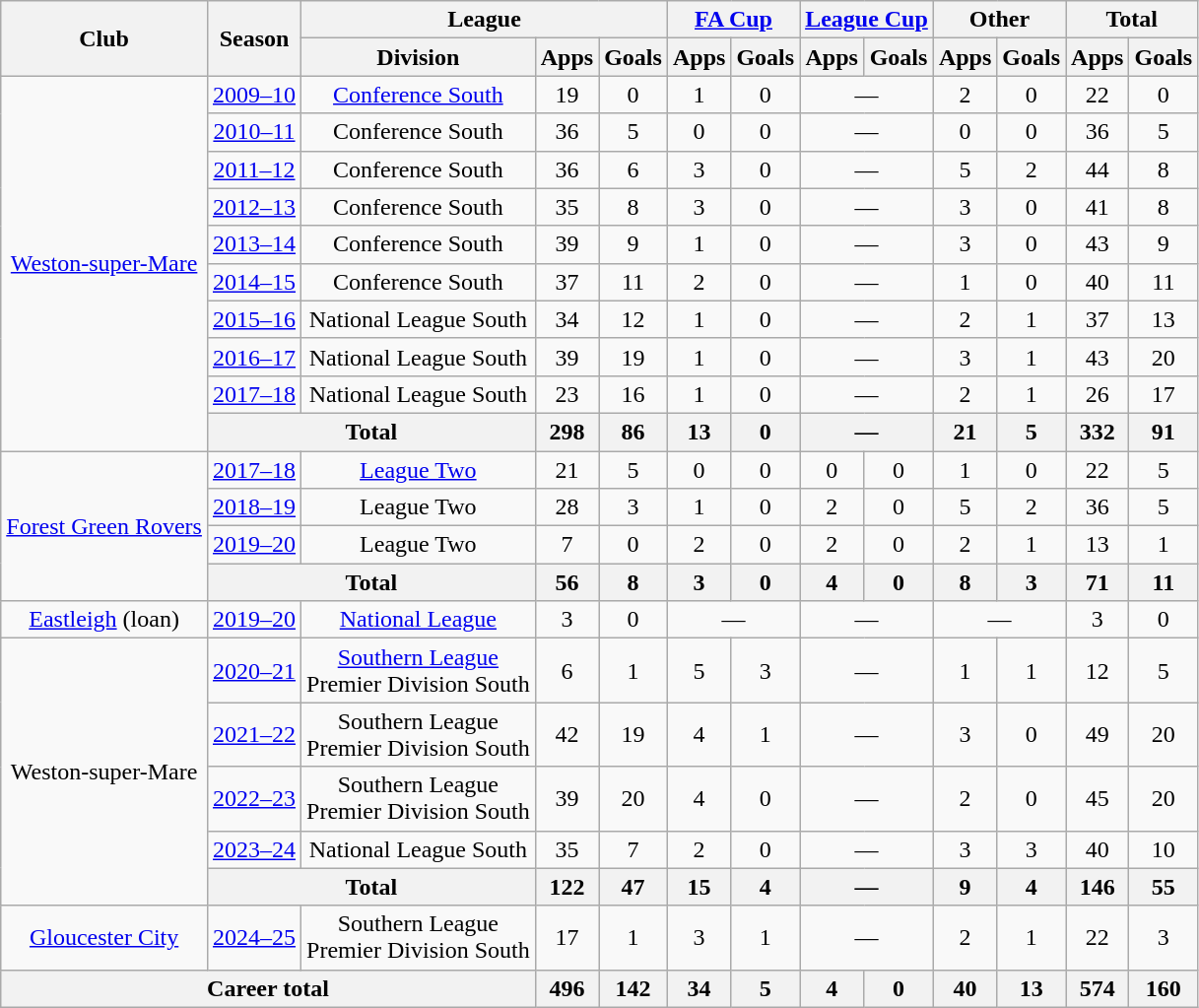<table class="wikitable" style="text-align:center">
<tr>
<th rowspan=2>Club</th>
<th rowspan=2>Season</th>
<th colspan=3>League</th>
<th colspan=2><a href='#'>FA Cup</a></th>
<th colspan=2><a href='#'>League Cup</a></th>
<th colspan=2>Other</th>
<th colspan=2>Total</th>
</tr>
<tr>
<th>Division</th>
<th>Apps</th>
<th>Goals</th>
<th>Apps</th>
<th>Goals</th>
<th>Apps</th>
<th>Goals</th>
<th>Apps</th>
<th>Goals</th>
<th>Apps</th>
<th>Goals</th>
</tr>
<tr>
<td rowspan=10><a href='#'>Weston-super-Mare</a></td>
<td><a href='#'>2009–10</a></td>
<td><a href='#'>Conference South</a></td>
<td>19</td>
<td>0</td>
<td>1</td>
<td>0</td>
<td colspan=2>—</td>
<td>2</td>
<td>0</td>
<td>22</td>
<td>0</td>
</tr>
<tr>
<td><a href='#'>2010–11</a></td>
<td>Conference South</td>
<td>36</td>
<td>5</td>
<td>0</td>
<td>0</td>
<td colspan=2>—</td>
<td>0</td>
<td>0</td>
<td>36</td>
<td>5</td>
</tr>
<tr>
<td><a href='#'>2011–12</a></td>
<td>Conference South</td>
<td>36</td>
<td>6</td>
<td>3</td>
<td>0</td>
<td colspan=2>—</td>
<td>5</td>
<td>2</td>
<td>44</td>
<td>8</td>
</tr>
<tr>
<td><a href='#'>2012–13</a></td>
<td>Conference South</td>
<td>35</td>
<td>8</td>
<td>3</td>
<td>0</td>
<td colspan=2>—</td>
<td>3</td>
<td>0</td>
<td>41</td>
<td>8</td>
</tr>
<tr>
<td><a href='#'>2013–14</a></td>
<td>Conference South</td>
<td>39</td>
<td>9</td>
<td>1</td>
<td>0</td>
<td colspan=2>—</td>
<td>3</td>
<td>0</td>
<td>43</td>
<td>9</td>
</tr>
<tr>
<td><a href='#'>2014–15</a></td>
<td>Conference South</td>
<td>37</td>
<td>11</td>
<td>2</td>
<td>0</td>
<td colspan=2>—</td>
<td>1</td>
<td>0</td>
<td>40</td>
<td>11</td>
</tr>
<tr>
<td><a href='#'>2015–16</a></td>
<td>National League South</td>
<td>34</td>
<td>12</td>
<td>1</td>
<td>0</td>
<td colspan=2>—</td>
<td>2</td>
<td>1</td>
<td>37</td>
<td>13</td>
</tr>
<tr>
<td><a href='#'>2016–17</a></td>
<td>National League South</td>
<td>39</td>
<td>19</td>
<td>1</td>
<td>0</td>
<td colspan=2>—</td>
<td>3</td>
<td>1</td>
<td>43</td>
<td>20</td>
</tr>
<tr>
<td><a href='#'>2017–18</a></td>
<td>National League South</td>
<td>23</td>
<td>16</td>
<td>1</td>
<td>0</td>
<td colspan=2>—</td>
<td>2</td>
<td>1</td>
<td>26</td>
<td>17</td>
</tr>
<tr>
<th colspan=2>Total</th>
<th>298</th>
<th>86</th>
<th>13</th>
<th>0</th>
<th colspan=2>—</th>
<th>21</th>
<th>5</th>
<th>332</th>
<th>91</th>
</tr>
<tr>
<td rowspan=4><a href='#'>Forest Green Rovers</a></td>
<td><a href='#'>2017–18</a></td>
<td><a href='#'>League Two</a></td>
<td>21</td>
<td>5</td>
<td>0</td>
<td>0</td>
<td>0</td>
<td>0</td>
<td>1</td>
<td>0</td>
<td>22</td>
<td>5</td>
</tr>
<tr>
<td><a href='#'>2018–19</a></td>
<td>League Two</td>
<td>28</td>
<td>3</td>
<td>1</td>
<td>0</td>
<td>2</td>
<td>0</td>
<td>5</td>
<td>2</td>
<td>36</td>
<td>5</td>
</tr>
<tr>
<td><a href='#'>2019–20</a></td>
<td>League Two</td>
<td>7</td>
<td>0</td>
<td>2</td>
<td>0</td>
<td>2</td>
<td>0</td>
<td>2</td>
<td>1</td>
<td>13</td>
<td>1</td>
</tr>
<tr>
<th colspan="2">Total</th>
<th>56</th>
<th>8</th>
<th>3</th>
<th>0</th>
<th>4</th>
<th>0</th>
<th>8</th>
<th>3</th>
<th>71</th>
<th>11</th>
</tr>
<tr>
<td><a href='#'>Eastleigh</a> (loan)</td>
<td><a href='#'>2019–20</a></td>
<td><a href='#'>National League</a></td>
<td>3</td>
<td>0</td>
<td colspan=2>—</td>
<td colspan=2>—</td>
<td colspan=2>—</td>
<td>3</td>
<td>0</td>
</tr>
<tr>
<td rowspan=5>Weston-super-Mare</td>
<td><a href='#'>2020–21</a></td>
<td><a href='#'>Southern League</a><br>Premier Division South</td>
<td>6</td>
<td>1</td>
<td>5</td>
<td>3</td>
<td colspan=2>—</td>
<td>1</td>
<td>1</td>
<td>12</td>
<td>5</td>
</tr>
<tr>
<td><a href='#'>2021–22</a></td>
<td>Southern League<br>Premier Division South</td>
<td>42</td>
<td>19</td>
<td>4</td>
<td>1</td>
<td colspan=2>—</td>
<td>3</td>
<td>0</td>
<td>49</td>
<td>20</td>
</tr>
<tr>
<td><a href='#'>2022–23</a></td>
<td>Southern League<br>Premier Division South</td>
<td>39</td>
<td>20</td>
<td>4</td>
<td>0</td>
<td colspan=2>—</td>
<td>2</td>
<td>0</td>
<td>45</td>
<td>20</td>
</tr>
<tr>
<td><a href='#'>2023–24</a></td>
<td>National League South</td>
<td>35</td>
<td>7</td>
<td>2</td>
<td>0</td>
<td colspan=2>—</td>
<td>3</td>
<td>3</td>
<td>40</td>
<td>10</td>
</tr>
<tr>
<th colspan=2>Total</th>
<th>122</th>
<th>47</th>
<th>15</th>
<th>4</th>
<th colspan=2>—</th>
<th>9</th>
<th>4</th>
<th>146</th>
<th>55</th>
</tr>
<tr>
<td><a href='#'>Gloucester City</a></td>
<td><a href='#'>2024–25</a></td>
<td>Southern League<br>Premier Division South</td>
<td>17</td>
<td>1</td>
<td>3</td>
<td>1</td>
<td colspan=2>—</td>
<td>2</td>
<td>1</td>
<td>22</td>
<td>3</td>
</tr>
<tr>
<th colspan=3>Career total</th>
<th>496</th>
<th>142</th>
<th>34</th>
<th>5</th>
<th>4</th>
<th>0</th>
<th>40</th>
<th>13</th>
<th>574</th>
<th>160</th>
</tr>
</table>
